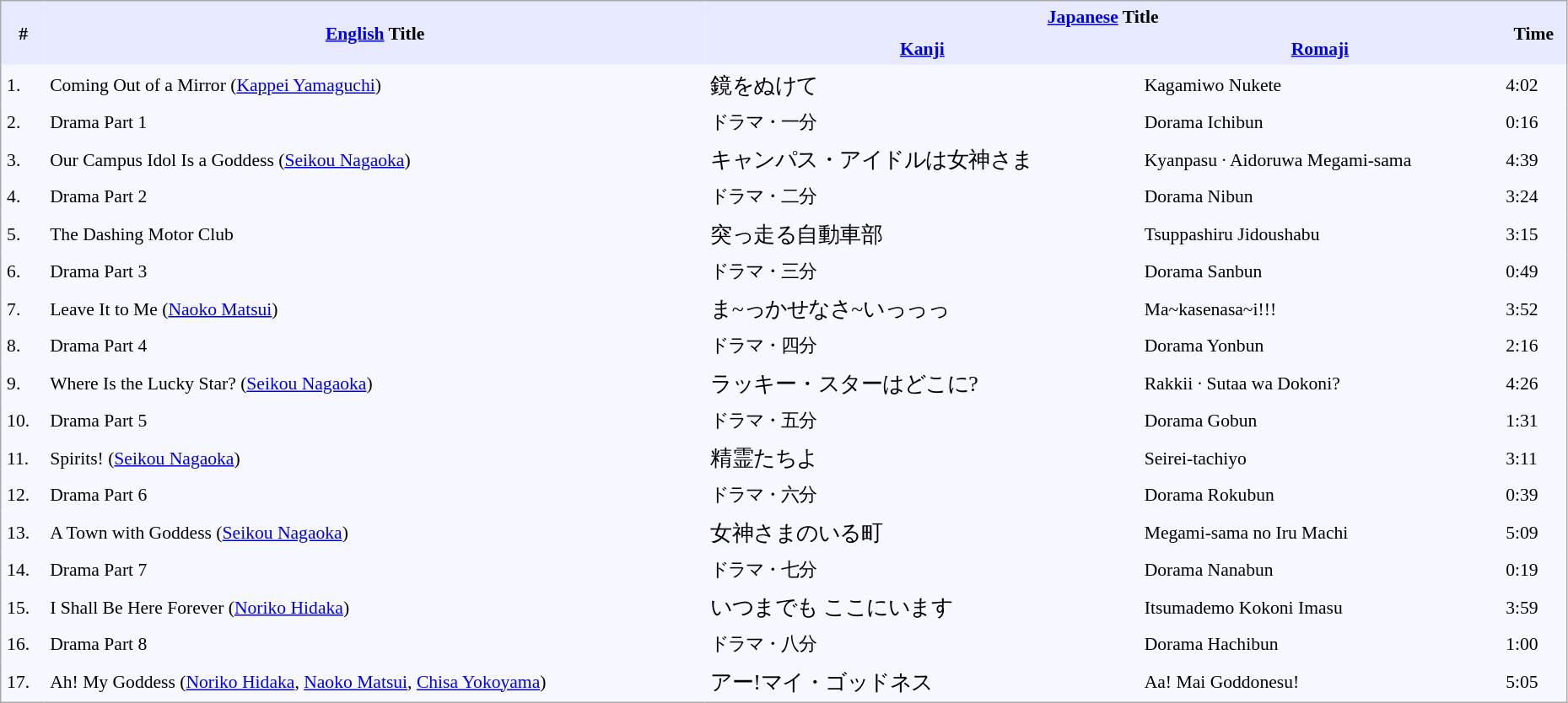<table border="0" cellpadding="4" cellspacing="0"  style="border:1px #aaa solid; border-collapse:collapse; padding:0.2em; margin:0 1em 1em; background:#f7f8ff; font-size:0.9em; width:98%;">
<tr style="vertical-align:middle; background:#e6e9ff;">
<th rowspan="2">#</th>
<th rowspan="2"><a href='#'>English</a> Title</th>
<th colspan="2"><a href='#'>Japanese</a> Title</th>
<th rowspan="2">Time</th>
</tr>
<tr style="background:#e6e9ff;">
<th><a href='#'>Kanji</a></th>
<th><a href='#'>Romaji</a></th>
</tr>
<tr>
<td>1.</td>
<td>Coming Out of a Mirror (<a href='#'>Kappei Yamaguchi</a>)</td>
<td style="font-size: 120%;">鏡をぬけて</td>
<td>Kagamiwo Nukete</td>
<td>4:02</td>
</tr>
<tr>
<td>2.</td>
<td>Drama Part 1</td>
<td>ドラマ・一分</td>
<td>Dorama Ichibun</td>
<td>0:16</td>
</tr>
<tr>
<td>3.</td>
<td>Our Campus Idol Is a Goddess (<a href='#'>Seikou Nagaoka</a>)</td>
<td style="font-size: 120%;">キャンパス・アイドルは女神さま</td>
<td>Kyanpasu · Aidoruwa Megami-sama</td>
<td>4:39</td>
</tr>
<tr>
<td>4.</td>
<td>Drama Part 2</td>
<td>ドラマ・二分</td>
<td>Dorama Nibun</td>
<td>3:24</td>
</tr>
<tr>
<td>5.</td>
<td>The Dashing Motor Club</td>
<td style="font-size: 120%;">突っ走る自動車部</td>
<td>Tsuppashiru Jidoushabu</td>
<td>3:15</td>
</tr>
<tr>
<td>6.</td>
<td>Drama Part 3</td>
<td>ドラマ・三分</td>
<td>Dorama Sanbun</td>
<td>0:49</td>
</tr>
<tr>
<td>7.</td>
<td>Leave It to Me (<a href='#'>Naoko Matsui</a>)</td>
<td style="font-size: 120%;">ま~っかせなさ~いっっっ</td>
<td>Ma~kasenasa~i!!!</td>
<td>3:52</td>
</tr>
<tr>
<td>8.</td>
<td>Drama Part 4</td>
<td>ドラマ・四分</td>
<td>Dorama Yonbun</td>
<td>2:16</td>
</tr>
<tr>
<td>9.</td>
<td>Where Is the Lucky Star? (<a href='#'>Seikou Nagaoka</a>)</td>
<td style="font-size: 120%;">ラッキー・スターはどこに?</td>
<td>Rakkii · Sutaa wa Dokoni?</td>
<td>4:26</td>
</tr>
<tr>
<td>10.</td>
<td>Drama Part 5</td>
<td>ドラマ・五分</td>
<td>Dorama Gobun</td>
<td>1:31</td>
</tr>
<tr>
<td>11.</td>
<td>Spirits! (<a href='#'>Seikou Nagaoka</a>)</td>
<td style="font-size: 120%;">精霊たちよ</td>
<td>Seirei-tachiyo</td>
<td>3:11</td>
</tr>
<tr>
<td>12.</td>
<td>Drama Part 6</td>
<td>ドラマ・六分</td>
<td>Dorama Rokubun</td>
<td>0:39</td>
</tr>
<tr>
<td>13.</td>
<td>A Town with Goddess (<a href='#'>Seikou Nagaoka</a>)</td>
<td style="font-size: 120%;">女神さまのいる町</td>
<td>Megami-sama no Iru Machi</td>
<td>5:09</td>
</tr>
<tr>
<td>14.</td>
<td>Drama Part 7</td>
<td>ドラマ・七分</td>
<td>Dorama Nanabun</td>
<td>0:19</td>
</tr>
<tr>
<td>15.</td>
<td>I Shall Be Here Forever (<a href='#'>Noriko Hidaka</a>)</td>
<td style="font-size: 120%;">いつまでも ここにいます</td>
<td>Itsumademo Kokoni Imasu</td>
<td>3:59</td>
</tr>
<tr>
<td>16.</td>
<td>Drama Part 8</td>
<td>ドラマ・八分</td>
<td>Dorama Hachibun</td>
<td>1:00</td>
</tr>
<tr>
<td>17.</td>
<td>Ah! My Goddess (<a href='#'>Noriko Hidaka</a>, <a href='#'>Naoko Matsui</a>, <a href='#'>Chisa Yokoyama</a>)</td>
<td style="font-size: 120%;">アー!マイ・ゴッドネス</td>
<td>Aa! Mai Goddonesu!</td>
<td>5:05</td>
</tr>
</table>
